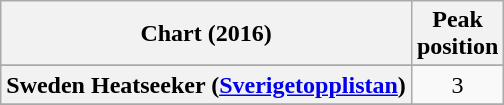<table class="wikitable sortable plainrowheaders" style="text-align:center;">
<tr>
<th scope="col">Chart (2016)</th>
<th scope="col">Peak<br>position</th>
</tr>
<tr>
</tr>
<tr>
</tr>
<tr>
<th scope="row">Sweden Heatseeker (<a href='#'>Sverigetopplistan</a>)</th>
<td>3</td>
</tr>
<tr>
</tr>
<tr>
</tr>
<tr>
</tr>
</table>
